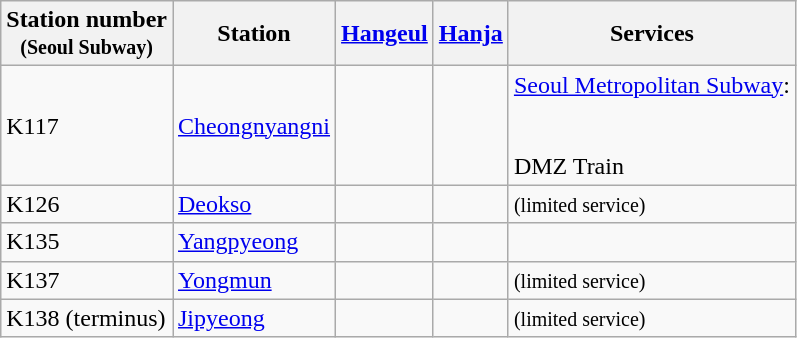<table class="wikitable">
<tr>
<th><strong>Station number<br><small>(Seoul Subway)</small></strong></th>
<th><strong>Station</strong></th>
<th><strong><a href='#'>Hangeul</a></strong></th>
<th><strong><a href='#'>Hanja</a></strong></th>
<th><strong>Services</strong></th>
</tr>
<tr>
<td>K117</td>
<td><a href='#'>Cheongnyangni</a></td>
<td></td>
<td></td>
<td><a href='#'>Seoul Metropolitan Subway</a>: <br><br><br>DMZ Train</td>
</tr>
<tr>
<td>K126</td>
<td><a href='#'>Deokso</a></td>
<td></td>
<td></td>
<td> <small>(limited service)</small></td>
</tr>
<tr>
<td>K135</td>
<td><a href='#'>Yangpyeong</a></td>
<td></td>
<td></td>
<td><br></td>
</tr>
<tr>
<td>K137</td>
<td><a href='#'>Yongmun</a></td>
<td></td>
<td></td>
<td> <small>(limited service)</small></td>
</tr>
<tr>
<td>K138 (terminus)</td>
<td><a href='#'>Jipyeong</a></td>
<td></td>
<td></td>
<td> <small>(limited service)</small></td>
</tr>
</table>
